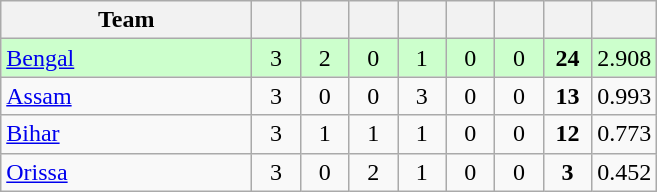<table class="wikitable" style="text-align:center">
<tr>
<th style="width:160px">Team</th>
<th style="width:25px"></th>
<th style="width:25px"></th>
<th style="width:25px"></th>
<th style="width:25px"></th>
<th style="width:25px"></th>
<th style="width:25px"></th>
<th style="width:25px"></th>
<th style="width:25px;"></th>
</tr>
<tr style="background:#cfc;">
<td style="text-align:left"><a href='#'>Bengal</a></td>
<td>3</td>
<td>2</td>
<td>0</td>
<td>1</td>
<td>0</td>
<td>0</td>
<td><strong>24</strong></td>
<td>2.908</td>
</tr>
<tr>
<td style="text-align:left"><a href='#'>Assam</a></td>
<td>3</td>
<td>0</td>
<td>0</td>
<td>3</td>
<td>0</td>
<td>0</td>
<td><strong>13</strong></td>
<td>0.993</td>
</tr>
<tr>
<td style="text-align:left"><a href='#'>Bihar</a></td>
<td>3</td>
<td>1</td>
<td>1</td>
<td>1</td>
<td>0</td>
<td>0</td>
<td><strong>12</strong></td>
<td>0.773</td>
</tr>
<tr>
<td style="text-align:left"><a href='#'>Orissa</a></td>
<td>3</td>
<td>0</td>
<td>2</td>
<td>1</td>
<td>0</td>
<td>0</td>
<td><strong>3</strong></td>
<td>0.452</td>
</tr>
</table>
